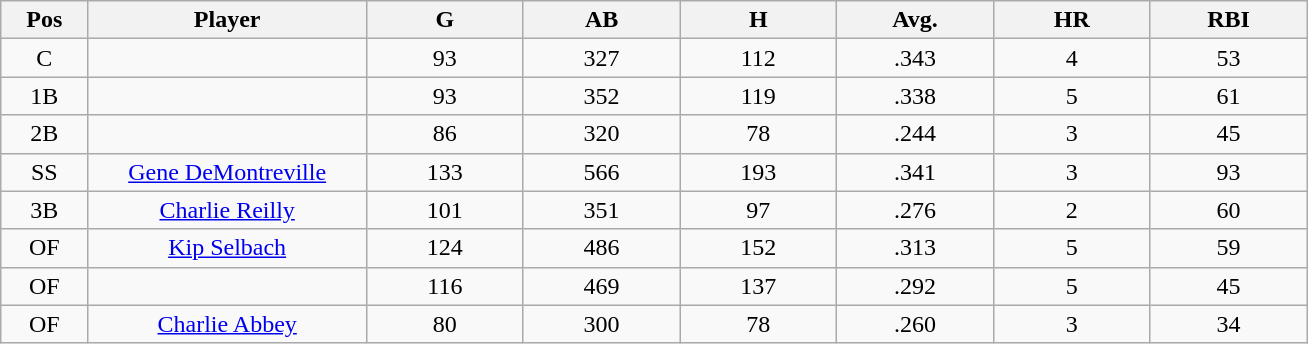<table class="wikitable sortable">
<tr>
<th bgcolor="#DDDDFF" width="5%">Pos</th>
<th bgcolor="#DDDDFF" width="16%">Player</th>
<th bgcolor="#DDDDFF" width="9%">G</th>
<th bgcolor="#DDDDFF" width="9%">AB</th>
<th bgcolor="#DDDDFF" width="9%">H</th>
<th bgcolor="#DDDDFF" width="9%">Avg.</th>
<th bgcolor="#DDDDFF" width="9%">HR</th>
<th bgcolor="#DDDDFF" width="9%">RBI</th>
</tr>
<tr align="center">
<td>C</td>
<td></td>
<td>93</td>
<td>327</td>
<td>112</td>
<td>.343</td>
<td>4</td>
<td>53</td>
</tr>
<tr align="center">
<td>1B</td>
<td></td>
<td>93</td>
<td>352</td>
<td>119</td>
<td>.338</td>
<td>5</td>
<td>61</td>
</tr>
<tr align="center">
<td>2B</td>
<td></td>
<td>86</td>
<td>320</td>
<td>78</td>
<td>.244</td>
<td>3</td>
<td>45</td>
</tr>
<tr align="center">
<td>SS</td>
<td><a href='#'>Gene DeMontreville</a></td>
<td>133</td>
<td>566</td>
<td>193</td>
<td>.341</td>
<td>3</td>
<td>93</td>
</tr>
<tr align=center>
<td>3B</td>
<td><a href='#'>Charlie Reilly</a></td>
<td>101</td>
<td>351</td>
<td>97</td>
<td>.276</td>
<td>2</td>
<td>60</td>
</tr>
<tr align=center>
<td>OF</td>
<td><a href='#'>Kip Selbach</a></td>
<td>124</td>
<td>486</td>
<td>152</td>
<td>.313</td>
<td>5</td>
<td>59</td>
</tr>
<tr align=center>
<td>OF</td>
<td></td>
<td>116</td>
<td>469</td>
<td>137</td>
<td>.292</td>
<td>5</td>
<td>45</td>
</tr>
<tr align="center">
<td>OF</td>
<td><a href='#'>Charlie Abbey</a></td>
<td>80</td>
<td>300</td>
<td>78</td>
<td>.260</td>
<td>3</td>
<td>34</td>
</tr>
</table>
